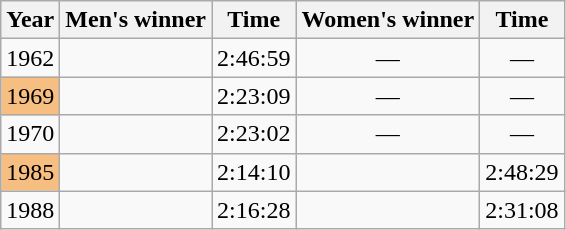<table class="wikitable">
<tr>
<th>Year</th>
<th>Men's winner</th>
<th>Time</th>
<th>Women's winner</th>
<th>Time</th>
</tr>
<tr>
<td>1962</td>
<td></td>
<td>2:46:59</td>
<td align=center>—</td>
<td align=center>—</td>
</tr>
<tr>
<td bgcolor=#F7BE81>1969</td>
<td></td>
<td>2:23:09</td>
<td align=center>—</td>
<td align=center>—</td>
</tr>
<tr>
<td>1970</td>
<td></td>
<td>2:23:02</td>
<td align=center>—</td>
<td align=center>—</td>
</tr>
<tr>
<td bgcolor=#F7BE81>1985</td>
<td></td>
<td>2:14:10</td>
<td></td>
<td>2:48:29</td>
</tr>
<tr>
<td>1988</td>
<td></td>
<td>2:16:28</td>
<td></td>
<td>2:31:08</td>
</tr>
</table>
